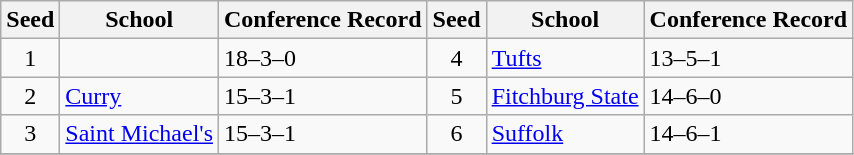<table class="wikitable">
<tr>
<th>Seed</th>
<th>School</th>
<th>Conference Record</th>
<th>Seed</th>
<th>School</th>
<th>Conference Record</th>
</tr>
<tr>
<td align=center>1</td>
<td><a href='#'></a></td>
<td>18–3–0</td>
<td align=center>4</td>
<td><a href='#'>Tufts</a></td>
<td>13–5–1</td>
</tr>
<tr>
<td align=center>2</td>
<td><a href='#'>Curry</a></td>
<td>15–3–1</td>
<td align=center>5</td>
<td><a href='#'>Fitchburg State</a></td>
<td>14–6–0</td>
</tr>
<tr>
<td align=center>3</td>
<td><a href='#'>Saint Michael's</a></td>
<td>15–3–1</td>
<td align=center>6</td>
<td><a href='#'>Suffolk</a></td>
<td>14–6–1</td>
</tr>
<tr>
</tr>
</table>
